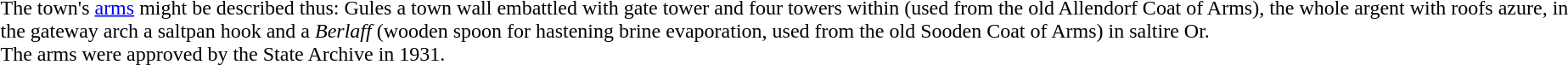<table>
<tr>
<td></td>
<td>The town's <a href='#'>arms</a> might be described thus: Gules a town wall embattled with gate tower and four towers within (used from the old Allendorf Coat of Arms), the whole argent with roofs azure, in the gateway arch a saltpan hook and a <em>Berlaff</em> (wooden spoon for hastening brine evaporation, used from the old Sooden Coat of Arms) in saltire Or.<br>The arms were approved by the State Archive in 1931.</td>
<td></td>
</tr>
</table>
